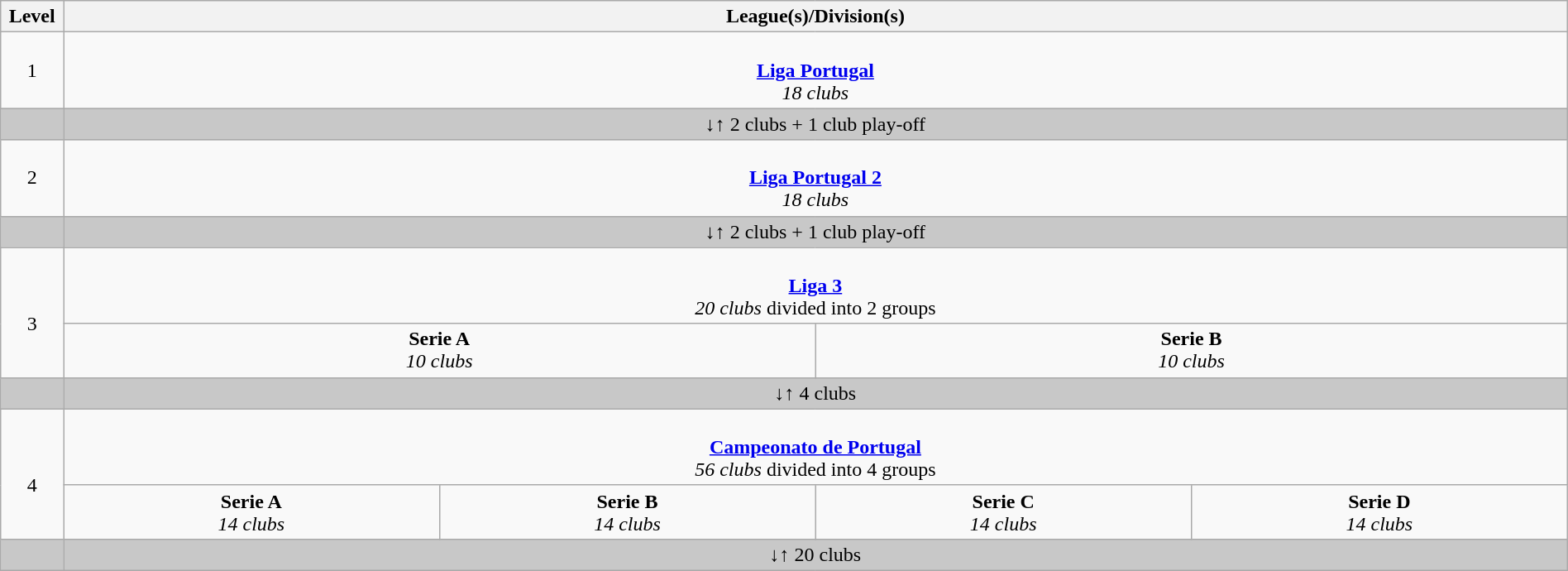<table class="wikitable" style="text-align: center;" width="100%">
<tr>
<th>Level</th>
<th colspan="4">League(s)/Division(s)</th>
</tr>
<tr>
<td>1</td>
<td colspan="8"><br><strong><a href='#'>Liga Portugal</a></strong><br>
<em>18 clubs</em></td>
</tr>
<tr style="background:#c8c8c8" |>
<td></td>
<td colspan="8">↓↑ 2 clubs + 1 club play-off</td>
</tr>
<tr>
<td>2</td>
<td colspan="4"><br><strong><a href='#'>Liga Portugal 2</a></strong><br>
<em>18 clubs</em></td>
</tr>
<tr style="background:#c8c8c8" |>
<td></td>
<td colspan="4">↓↑ 2 clubs + 1 club play-off</td>
</tr>
<tr>
<td colspan="1" rowspan="2" width="4%"><br>3</td>
<td colspan="4" width="96%"><br><strong><a href='#'>Liga 3</a></strong><br><em>20 clubs</em> divided into 2 groups</td>
</tr>
<tr>
<td colspan="2" align="center"><strong>Serie A</strong> <br> <em>10 clubs</em></td>
<td colspan="2" align="center"><strong>Serie B</strong> <br> <em>10 clubs</em></td>
</tr>
<tr style="background:#c8c8c8" |>
<td></td>
<td colspan="4">↓↑ 4 clubs</td>
</tr>
<tr>
<td colspan="1" rowspan="2" width="4%"><br>4</td>
<td colspan="4" width="96%"><br><strong><a href='#'>Campeonato de Portugal</a><br></strong>
<em>56 clubs</em> divided into 4 groups</td>
</tr>
<tr>
<td colspan="1" align="center"><strong>Serie A</strong> <br> <em>14 clubs</em></td>
<td colspan="1" align="center"><strong>Serie B</strong> <br> <em>14 clubs</em></td>
<td colspan="1" align="center"><strong>Serie C</strong> <br> <em>14 clubs</em></td>
<td colspan="1" align="center"><strong>Serie D</strong> <br> <em>14 clubs</em></td>
</tr>
<tr style="background:#c8c8c8" |>
<td></td>
<td colspan="4">↓↑ 20 clubs</td>
</tr>
</table>
